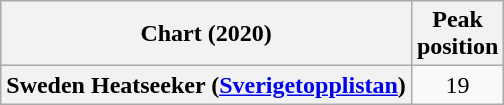<table class="wikitable plainrowheaders" style="text-align:center">
<tr>
<th scope="col">Chart (2020)</th>
<th scope="col">Peak<br>position</th>
</tr>
<tr>
<th scope="row">Sweden Heatseeker (<a href='#'>Sverigetopplistan</a>)</th>
<td>19</td>
</tr>
</table>
